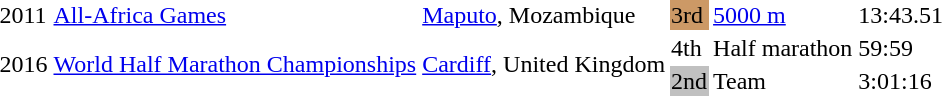<table>
<tr>
<td>2011</td>
<td><a href='#'>All-Africa Games</a></td>
<td><a href='#'>Maputo</a>, Mozambique</td>
<td bgcolor=cc9966>3rd</td>
<td><a href='#'>5000 m</a></td>
<td>13:43.51</td>
</tr>
<tr>
<td rowspan=2>2016</td>
<td rowspan=2><a href='#'>World Half Marathon Championships</a></td>
<td rowspan=2><a href='#'>Cardiff</a>, United Kingdom</td>
<td>4th</td>
<td>Half marathon</td>
<td>59:59</td>
</tr>
<tr>
<td bgcolor=silver>2nd</td>
<td>Team</td>
<td>3:01:16</td>
</tr>
</table>
